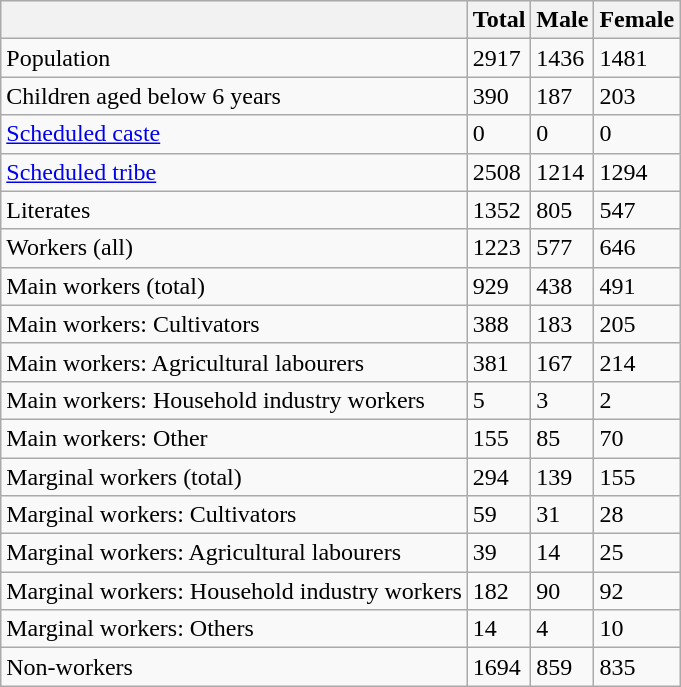<table class="wikitable sortable">
<tr>
<th></th>
<th>Total</th>
<th>Male</th>
<th>Female</th>
</tr>
<tr>
<td>Population</td>
<td>2917</td>
<td>1436</td>
<td>1481</td>
</tr>
<tr>
<td>Children aged below 6 years</td>
<td>390</td>
<td>187</td>
<td>203</td>
</tr>
<tr>
<td><a href='#'>Scheduled caste</a></td>
<td>0</td>
<td>0</td>
<td>0</td>
</tr>
<tr>
<td><a href='#'>Scheduled tribe</a></td>
<td>2508</td>
<td>1214</td>
<td>1294</td>
</tr>
<tr>
<td>Literates</td>
<td>1352</td>
<td>805</td>
<td>547</td>
</tr>
<tr>
<td>Workers (all)</td>
<td>1223</td>
<td>577</td>
<td>646</td>
</tr>
<tr>
<td>Main workers (total)</td>
<td>929</td>
<td>438</td>
<td>491</td>
</tr>
<tr>
<td>Main workers: Cultivators</td>
<td>388</td>
<td>183</td>
<td>205</td>
</tr>
<tr>
<td>Main workers: Agricultural labourers</td>
<td>381</td>
<td>167</td>
<td>214</td>
</tr>
<tr>
<td>Main workers: Household industry workers</td>
<td>5</td>
<td>3</td>
<td>2</td>
</tr>
<tr>
<td>Main workers: Other</td>
<td>155</td>
<td>85</td>
<td>70</td>
</tr>
<tr>
<td>Marginal workers (total)</td>
<td>294</td>
<td>139</td>
<td>155</td>
</tr>
<tr>
<td>Marginal workers: Cultivators</td>
<td>59</td>
<td>31</td>
<td>28</td>
</tr>
<tr>
<td>Marginal workers: Agricultural labourers</td>
<td>39</td>
<td>14</td>
<td>25</td>
</tr>
<tr>
<td>Marginal workers: Household industry workers</td>
<td>182</td>
<td>90</td>
<td>92</td>
</tr>
<tr>
<td>Marginal workers: Others</td>
<td>14</td>
<td>4</td>
<td>10</td>
</tr>
<tr>
<td>Non-workers</td>
<td>1694</td>
<td>859</td>
<td>835</td>
</tr>
</table>
